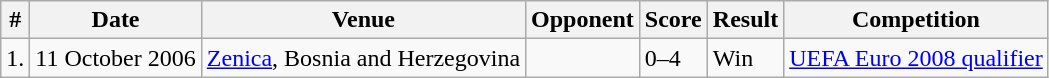<table class="wikitable">
<tr>
<th>#</th>
<th>Date</th>
<th>Venue</th>
<th>Opponent</th>
<th>Score</th>
<th>Result</th>
<th>Competition</th>
</tr>
<tr>
<td>1.</td>
<td>11 October 2006</td>
<td><a href='#'>Zenica</a>, Bosnia and Herzegovina</td>
<td></td>
<td>0–4</td>
<td>Win</td>
<td><a href='#'>UEFA Euro 2008 qualifier</a></td>
</tr>
</table>
